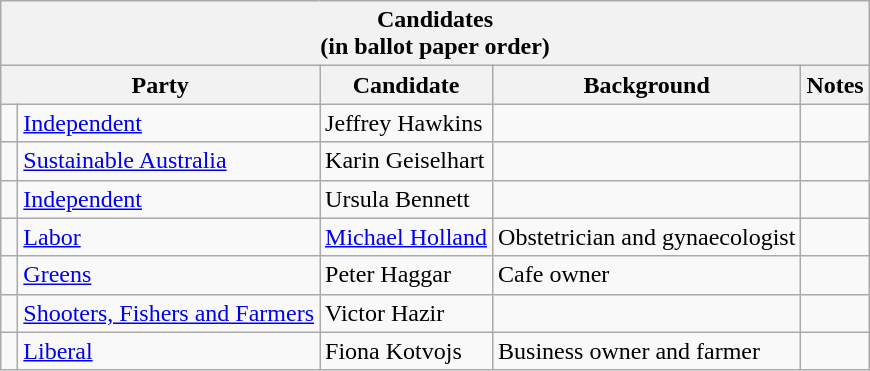<table class="wikitable">
<tr>
<th colspan="6">Candidates<br>(in ballot paper order)</th>
</tr>
<tr>
<th colspan="2">Party</th>
<th>Candidate</th>
<th>Background</th>
<th>Notes</th>
</tr>
<tr>
<td></td>
<td><a href='#'>Independent</a></td>
<td>Jeffrey Hawkins</td>
<td></td>
<td></td>
</tr>
<tr>
<td></td>
<td><a href='#'>Sustainable Australia</a></td>
<td>Karin Geiselhart</td>
<td></td>
<td></td>
</tr>
<tr>
<td></td>
<td><a href='#'>Independent</a></td>
<td>Ursula Bennett</td>
<td></td>
<td></td>
</tr>
<tr>
<td> </td>
<td><a href='#'>Labor</a></td>
<td><a href='#'>Michael Holland</a></td>
<td>Obstetrician and gynaecologist</td>
<td></td>
</tr>
<tr>
<td></td>
<td><a href='#'>Greens</a></td>
<td>Peter Haggar</td>
<td>Cafe owner</td>
<td></td>
</tr>
<tr>
<td></td>
<td><a href='#'>Shooters, Fishers and Farmers</a></td>
<td>Victor Hazir</td>
<td></td>
<td></td>
</tr>
<tr>
<td> </td>
<td><a href='#'>Liberal</a></td>
<td>Fiona Kotvojs</td>
<td>Business owner and farmer</td>
<td></td>
</tr>
</table>
